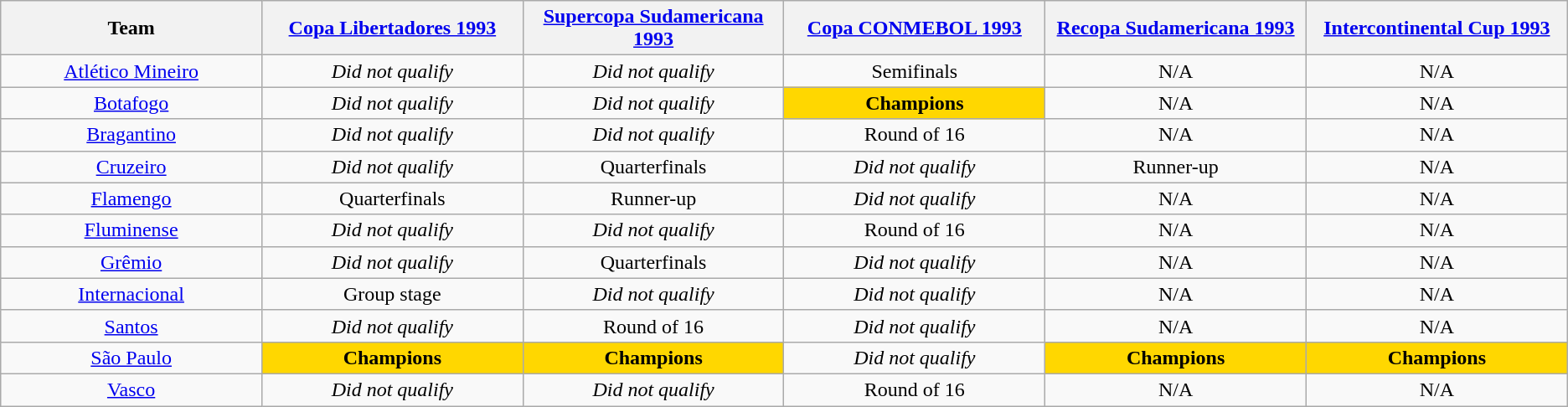<table class="wikitable">
<tr>
<th width= 16%>Team</th>
<th width= 16%><a href='#'>Copa Libertadores 1993</a></th>
<th width= 16%><a href='#'>Supercopa Sudamericana 1993</a></th>
<th width= 16%><a href='#'>Copa CONMEBOL 1993</a></th>
<th width= 16%><a href='#'>Recopa Sudamericana 1993</a></th>
<th width= 16%><a href='#'>Intercontinental Cup 1993</a></th>
</tr>
<tr align="center">
<td><a href='#'>Atlético Mineiro</a></td>
<td><em>Did not qualify</em></td>
<td><em>Did not qualify</em></td>
<td>Semifinals</td>
<td>N/A</td>
<td>N/A</td>
</tr>
<tr align="center">
<td><a href='#'>Botafogo</a></td>
<td><em>Did not qualify</em></td>
<td><em>Did not qualify</em></td>
<td bgcolor = "gold"><strong>Champions</strong></td>
<td>N/A</td>
<td>N/A</td>
</tr>
<tr align="center">
<td><a href='#'>Bragantino</a></td>
<td><em>Did not qualify</em></td>
<td><em>Did not qualify</em></td>
<td>Round of 16</td>
<td>N/A</td>
<td>N/A</td>
</tr>
<tr align="center">
<td><a href='#'>Cruzeiro</a></td>
<td><em>Did not qualify</em></td>
<td>Quarterfinals</td>
<td><em>Did not qualify</em></td>
<td>Runner-up</td>
<td>N/A</td>
</tr>
<tr align="center">
<td><a href='#'>Flamengo</a></td>
<td>Quarterfinals</td>
<td>Runner-up</td>
<td><em>Did not qualify</em></td>
<td>N/A</td>
<td>N/A</td>
</tr>
<tr align="center">
<td><a href='#'>Fluminense</a></td>
<td><em>Did not qualify</em></td>
<td><em>Did not qualify</em></td>
<td>Round of 16</td>
<td>N/A</td>
<td>N/A</td>
</tr>
<tr align="center">
<td><a href='#'>Grêmio</a></td>
<td><em>Did not qualify</em></td>
<td>Quarterfinals</td>
<td><em>Did not qualify</em></td>
<td>N/A</td>
<td>N/A</td>
</tr>
<tr align="center">
<td><a href='#'>Internacional</a></td>
<td>Group stage</td>
<td><em>Did not qualify</em></td>
<td><em>Did not qualify</em></td>
<td>N/A</td>
<td>N/A</td>
</tr>
<tr align="center">
<td><a href='#'>Santos</a></td>
<td><em>Did not qualify</em></td>
<td>Round of 16</td>
<td><em>Did not qualify</em></td>
<td>N/A</td>
<td>N/A</td>
</tr>
<tr align="center">
<td><a href='#'>São Paulo</a></td>
<td bgcolor = "gold"><strong>Champions</strong></td>
<td bgcolor = "gold"><strong>Champions</strong></td>
<td><em>Did not qualify</em></td>
<td bgcolor = "gold"><strong>Champions</strong></td>
<td bgcolor = "gold"><strong>Champions</strong></td>
</tr>
<tr align="center">
<td><a href='#'>Vasco</a></td>
<td><em>Did not qualify</em></td>
<td><em>Did not qualify</em></td>
<td>Round of 16</td>
<td>N/A</td>
<td>N/A</td>
</tr>
</table>
